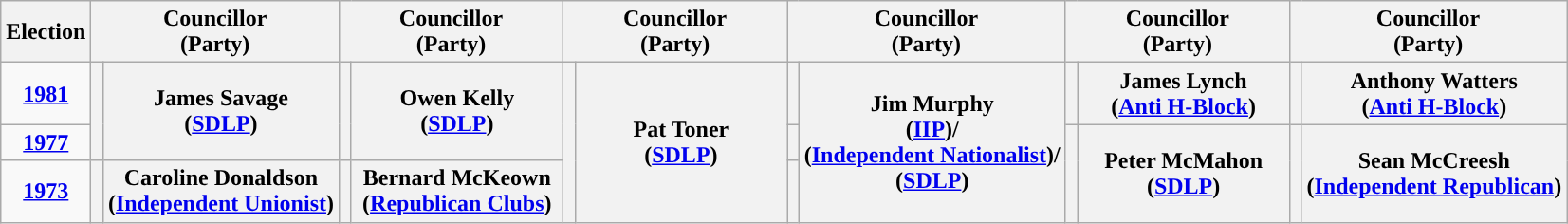<table class="wikitable" style="text-align:center">
<tr>
<th scope="col" width="50">Election</th>
<th scope="col" width="150" colspan = "2">Councillor<br> (Party)</th>
<th scope="col" width="150" colspan = "2">Councillor<br> (Party)</th>
<th scope="col" width="150" colspan = "2">Councillor<br> (Party)</th>
<th scope="col" width="150" colspan = "2">Councillor<br> (Party)</th>
<th scope="col" width="150" colspan = "2">Councillor<br> (Party)</th>
<th scope="col" width="150" colspan = "2">Councillor<br> (Party)</th>
</tr>
<tr>
<td><strong><a href='#'>1981</a></strong></td>
<th rowspan="2" width="1" style="background-color: "></th>
<th rowspan = "2">James Savage <br> (<a href='#'>SDLP</a>)</th>
<th rowspan="2" width="1" style="background-color: "></th>
<th rowspan = "2">Owen Kelly <br> (<a href='#'>SDLP</a>)</th>
<th rowspan="3" width="1" style="background-color: "></th>
<th rowspan = "3">Pat Toner <br> (<a href='#'>SDLP</a>)</th>
<th rowspan="1" width="1" style="background-color: "></th>
<th rowspan = "3">Jim Murphy <br> (<a href='#'>IIP</a>)/ <br> (<a href='#'>Independent Nationalist</a>)/ <br> (<a href='#'>SDLP</a>)</th>
<th rowspan="1" width="1" style="background-color: "></th>
<th rowspan = "1">James Lynch <br> (<a href='#'>Anti H-Block</a>)</th>
<th rowspan="1" width="1" style="background-color: "></th>
<th rowspan = "1">Anthony Watters <br> (<a href='#'>Anti H-Block</a>)</th>
</tr>
<tr>
<td><strong><a href='#'>1977</a></strong></td>
<th rowspan="1" width="1" style="background-color: "></th>
<th rowspan="2" width="1" style="background-color: "></th>
<th rowspan = "2">Peter McMahon <br> (<a href='#'>SDLP</a>)</th>
<th rowspan="2" width="1" style="background-color: "></th>
<th rowspan = "2">Sean McCreesh <br> (<a href='#'>Independent Republican</a>)</th>
</tr>
<tr>
<td><strong><a href='#'>1973</a></strong></td>
<th rowspan="1" width="1" style="background-color: "></th>
<th rowspan = "1">Caroline Donaldson <br> (<a href='#'>Independent Unionist</a>)</th>
<th rowspan="1" width="1" style="background-color: "></th>
<th rowspan = "1">Bernard McKeown <br> (<a href='#'>Republican Clubs</a>)</th>
<th rowspan="1" width="1" style="background-color: "></th>
</tr>
</table>
